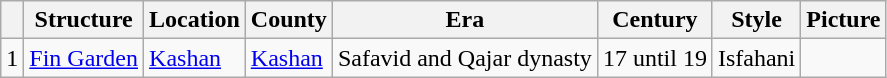<table class="sortable wikitable">
<tr>
<th></th>
<th>Structure</th>
<th>Location</th>
<th>County</th>
<th>Era</th>
<th>Century</th>
<th>Style</th>
<th>Picture</th>
</tr>
<tr>
<td>1</td>
<td><a href='#'>Fin Garden</a></td>
<td><a href='#'>Kashan</a></td>
<td><a href='#'>Kashan</a></td>
<td>Safavid and Qajar dynasty</td>
<td align="center">17 until 19</td>
<td>Isfahani</td>
<td></td>
</tr>
</table>
